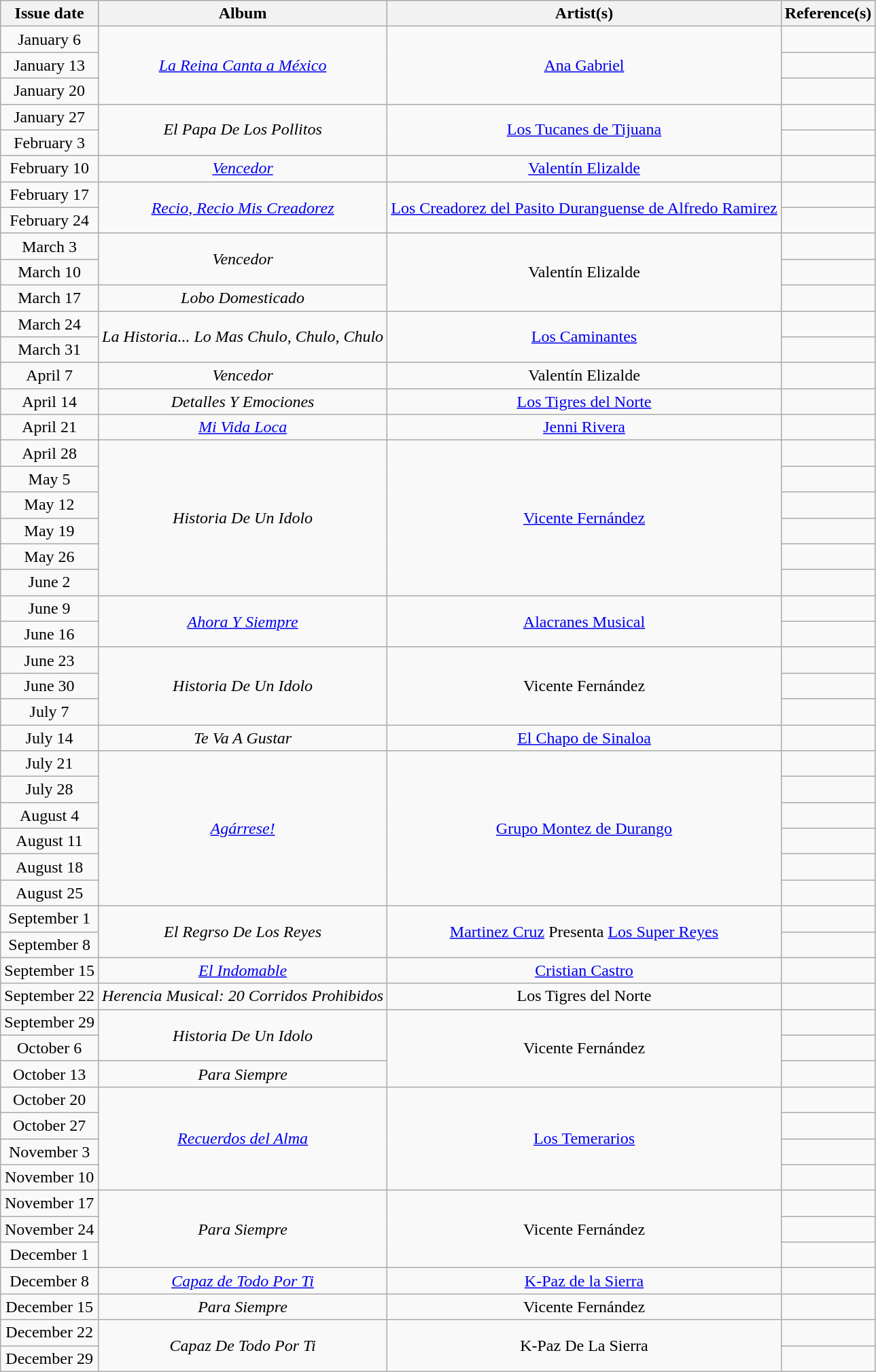<table class="wikitable" style="text-align: center">
<tr>
<th>Issue date</th>
<th>Album</th>
<th>Artist(s)</th>
<th class="unsortable">Reference(s)</th>
</tr>
<tr>
<td>January 6</td>
<td rowspan="3"><em><a href='#'>La Reina Canta a México</a></em></td>
<td rowspan="3"><a href='#'>Ana Gabriel</a></td>
<td></td>
</tr>
<tr>
<td>January 13</td>
<td></td>
</tr>
<tr>
<td>January 20</td>
<td></td>
</tr>
<tr>
<td>January 27</td>
<td rowspan="2"><em>El Papa De Los Pollitos</em></td>
<td rowspan="2"><a href='#'>Los Tucanes de Tijuana</a></td>
<td></td>
</tr>
<tr>
<td>February 3</td>
<td></td>
</tr>
<tr>
<td>February 10</td>
<td><em><a href='#'>Vencedor</a></em></td>
<td><a href='#'>Valentín Elizalde</a></td>
<td></td>
</tr>
<tr>
<td>February 17</td>
<td rowspan="2"><em><a href='#'>Recio, Recio Mis Creadorez</a></em></td>
<td rowspan="2"><a href='#'>Los Creadorez del Pasito Duranguense de Alfredo Ramirez</a></td>
<td></td>
</tr>
<tr>
<td>February 24</td>
<td></td>
</tr>
<tr>
<td>March 3</td>
<td rowspan="2"><em>Vencedor</em> </td>
<td rowspan="3">Valentín Elizalde</td>
<td></td>
</tr>
<tr>
<td>March 10</td>
<td></td>
</tr>
<tr>
<td>March 17</td>
<td><em>Lobo Domesticado</em></td>
<td></td>
</tr>
<tr>
<td>March 24</td>
<td rowspan="2"><em>La Historia... Lo Mas Chulo, Chulo, Chulo</em></td>
<td rowspan="2"><a href='#'>Los Caminantes</a></td>
<td></td>
</tr>
<tr>
<td>March 31</td>
<td></td>
</tr>
<tr>
<td>April 7</td>
<td><em>Vencedor</em> </td>
<td>Valentín Elizalde</td>
<td></td>
</tr>
<tr>
<td>April 14</td>
<td><em>Detalles Y Emociones</em></td>
<td><a href='#'>Los Tigres del Norte</a></td>
<td></td>
</tr>
<tr>
<td>April 21</td>
<td><em><a href='#'>Mi Vida Loca</a></em></td>
<td><a href='#'>Jenni Rivera</a></td>
<td></td>
</tr>
<tr>
<td>April 28</td>
<td rowspan="6"><em>Historia De Un Idolo</em></td>
<td rowspan="6"><a href='#'>Vicente Fernández</a></td>
<td></td>
</tr>
<tr>
<td>May 5</td>
<td></td>
</tr>
<tr>
<td>May 12</td>
<td></td>
</tr>
<tr>
<td>May 19</td>
<td></td>
</tr>
<tr>
<td>May 26</td>
<td></td>
</tr>
<tr>
<td>June 2</td>
<td></td>
</tr>
<tr>
<td>June 9</td>
<td rowspan="2"><em><a href='#'>Ahora Y Siempre</a></em></td>
<td rowspan="2"><a href='#'>Alacranes Musical</a></td>
<td></td>
</tr>
<tr>
<td>June 16</td>
<td></td>
</tr>
<tr>
<td>June 23</td>
<td rowspan="3"><em>Historia De Un Idolo</em> </td>
<td rowspan="3">Vicente Fernández</td>
<td></td>
</tr>
<tr>
<td>June 30</td>
<td></td>
</tr>
<tr>
<td>July 7</td>
<td></td>
</tr>
<tr>
<td>July 14</td>
<td><em>Te Va A Gustar</em></td>
<td><a href='#'>El Chapo de Sinaloa</a></td>
<td></td>
</tr>
<tr>
<td>July 21</td>
<td rowspan="6"><em><a href='#'>Agárrese!</a></em></td>
<td rowspan="6"><a href='#'>Grupo Montez de Durango</a></td>
<td></td>
</tr>
<tr>
<td>July 28</td>
<td></td>
</tr>
<tr>
<td>August 4</td>
<td></td>
</tr>
<tr>
<td>August 11</td>
<td></td>
</tr>
<tr>
<td>August 18</td>
<td></td>
</tr>
<tr>
<td>August 25</td>
<td></td>
</tr>
<tr>
<td>September 1</td>
<td rowspan="2"><em>El Regrso De Los Reyes</em></td>
<td rowspan="2"><a href='#'>Martinez Cruz</a> Presenta <a href='#'>Los Super Reyes</a></td>
<td></td>
</tr>
<tr>
<td>September 8</td>
<td></td>
</tr>
<tr>
<td>September 15</td>
<td><em><a href='#'>El Indomable</a></em></td>
<td><a href='#'>Cristian Castro</a></td>
<td></td>
</tr>
<tr>
<td>September 22</td>
<td><em>Herencia Musical: 20 Corridos Prohibidos</em></td>
<td>Los Tigres del Norte</td>
<td></td>
</tr>
<tr>
<td>September 29</td>
<td rowspan="2"><em>Historia De Un Idolo</em> </td>
<td rowspan="3">Vicente Fernández</td>
<td></td>
</tr>
<tr>
<td>October 6</td>
<td></td>
</tr>
<tr>
<td>October 13</td>
<td><em>Para Siempre</em> </td>
<td></td>
</tr>
<tr>
<td>October 20</td>
<td rowspan="4"><em><a href='#'>Recuerdos del Alma</a></em></td>
<td rowspan="4"><a href='#'>Los Temerarios</a></td>
<td></td>
</tr>
<tr>
<td>October 27</td>
<td></td>
</tr>
<tr>
<td>November 3</td>
<td></td>
</tr>
<tr>
<td>November 10</td>
<td></td>
</tr>
<tr>
<td>November 17</td>
<td rowspan="3"><em>Para Siempre</em> </td>
<td rowspan="3">Vicente Fernández</td>
<td></td>
</tr>
<tr>
<td>November 24</td>
<td></td>
</tr>
<tr>
<td>December 1</td>
<td></td>
</tr>
<tr>
<td>December 8</td>
<td><em><a href='#'>Capaz de Todo Por Ti</a></em></td>
<td><a href='#'>K-Paz de la Sierra</a></td>
<td></td>
</tr>
<tr>
<td>December 15</td>
<td><em>Para Siempre</em> </td>
<td>Vicente Fernández</td>
<td></td>
</tr>
<tr>
<td>December 22</td>
<td rowspan="2"><em>Capaz De Todo Por Ti</em> </td>
<td rowspan="2">K-Paz De La Sierra</td>
<td></td>
</tr>
<tr>
<td>December 29</td>
<td></td>
</tr>
</table>
